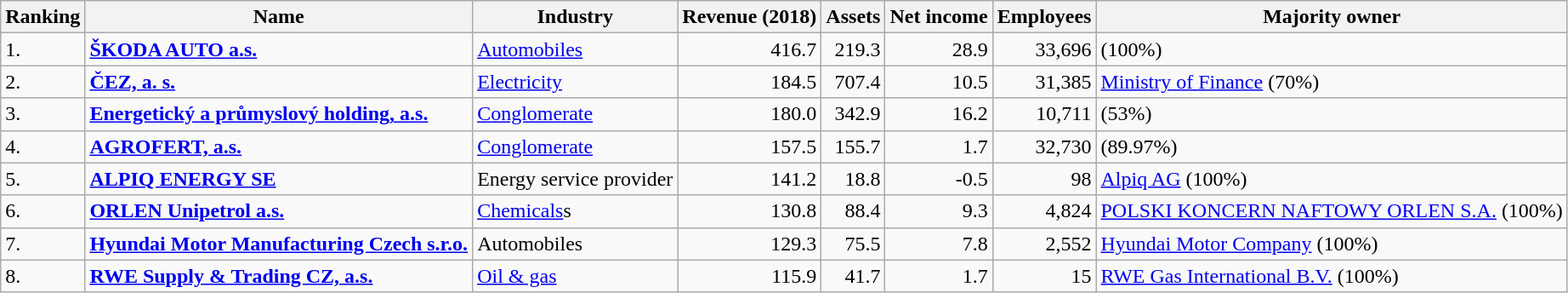<table class="wikitable sortable">
<tr>
<th>Ranking</th>
<th>Name</th>
<th>Industry</th>
<th>Revenue (2018)</th>
<th>Assets</th>
<th>Net income</th>
<th>Employees</th>
<th>Majority owner</th>
</tr>
<tr>
<td>1.</td>
<td><strong><a href='#'>ŠKODA AUTO a.s.</a></strong></td>
<td><a href='#'>Automobiles</a></td>
<td align="right">416.7</td>
<td align="right">219.3</td>
<td align="right">28.9</td>
<td align="right">33,696</td>
<td> (100%)</td>
</tr>
<tr>
<td>2.</td>
<td><strong><a href='#'>ČEZ, a. s.</a></strong></td>
<td><a href='#'>Electricity</a></td>
<td align="right">184.5</td>
<td align="right">707.4</td>
<td align="right">10.5</td>
<td align="right">31,385</td>
<td><a href='#'>Ministry of Finance</a> (70%)</td>
</tr>
<tr>
<td>3.</td>
<td><strong><a href='#'>Energetický a průmyslový holding, a.s.</a></strong></td>
<td><a href='#'>Conglomerate</a></td>
<td align="right">180.0</td>
<td align="right">342.9</td>
<td align="right">16.2</td>
<td align="right">10,711</td>
<td> (53%)</td>
</tr>
<tr>
<td>4.</td>
<td><strong><a href='#'>AGROFERT, a.s.</a></strong></td>
<td><a href='#'>Conglomerate</a></td>
<td align="right">157.5</td>
<td align="right">155.7</td>
<td align="right">1.7</td>
<td align="right">32,730</td>
<td> (89.97%)</td>
</tr>
<tr>
<td>5.</td>
<td><strong><a href='#'>ALPIQ ENERGY SE</a></strong></td>
<td>Energy service provider</td>
<td align="right">141.2</td>
<td align="right">18.8</td>
<td align="right">-0.5</td>
<td align="right">98</td>
<td><a href='#'>Alpiq AG</a> (100%)</td>
</tr>
<tr>
<td>6.</td>
<td><strong><a href='#'>ORLEN Unipetrol a.s.</a></strong></td>
<td><a href='#'>Chemicals</a>s</td>
<td align="right">130.8</td>
<td align="right">88.4</td>
<td align="right">9.3</td>
<td align="right">4,824</td>
<td><a href='#'>POLSKI KONCERN NAFTOWY ORLEN S.A.</a> (100%)</td>
</tr>
<tr>
<td>7.</td>
<td><strong><a href='#'>Hyundai Motor Manufacturing Czech s.r.o.</a></strong></td>
<td>Automobiles</td>
<td align="right">129.3</td>
<td align="right">75.5</td>
<td align="right">7.8</td>
<td align="right">2,552</td>
<td><a href='#'>Hyundai Motor Company</a> (100%)</td>
</tr>
<tr>
<td>8.</td>
<td><strong><a href='#'>RWE Supply & Trading CZ, a.s.</a></strong></td>
<td><a href='#'>Oil & gas</a></td>
<td align="right">115.9</td>
<td align="right">41.7</td>
<td align="right">1.7</td>
<td align="right">15</td>
<td><a href='#'>RWE Gas International B.V.</a> (100%)<br></td>
</tr>
</table>
